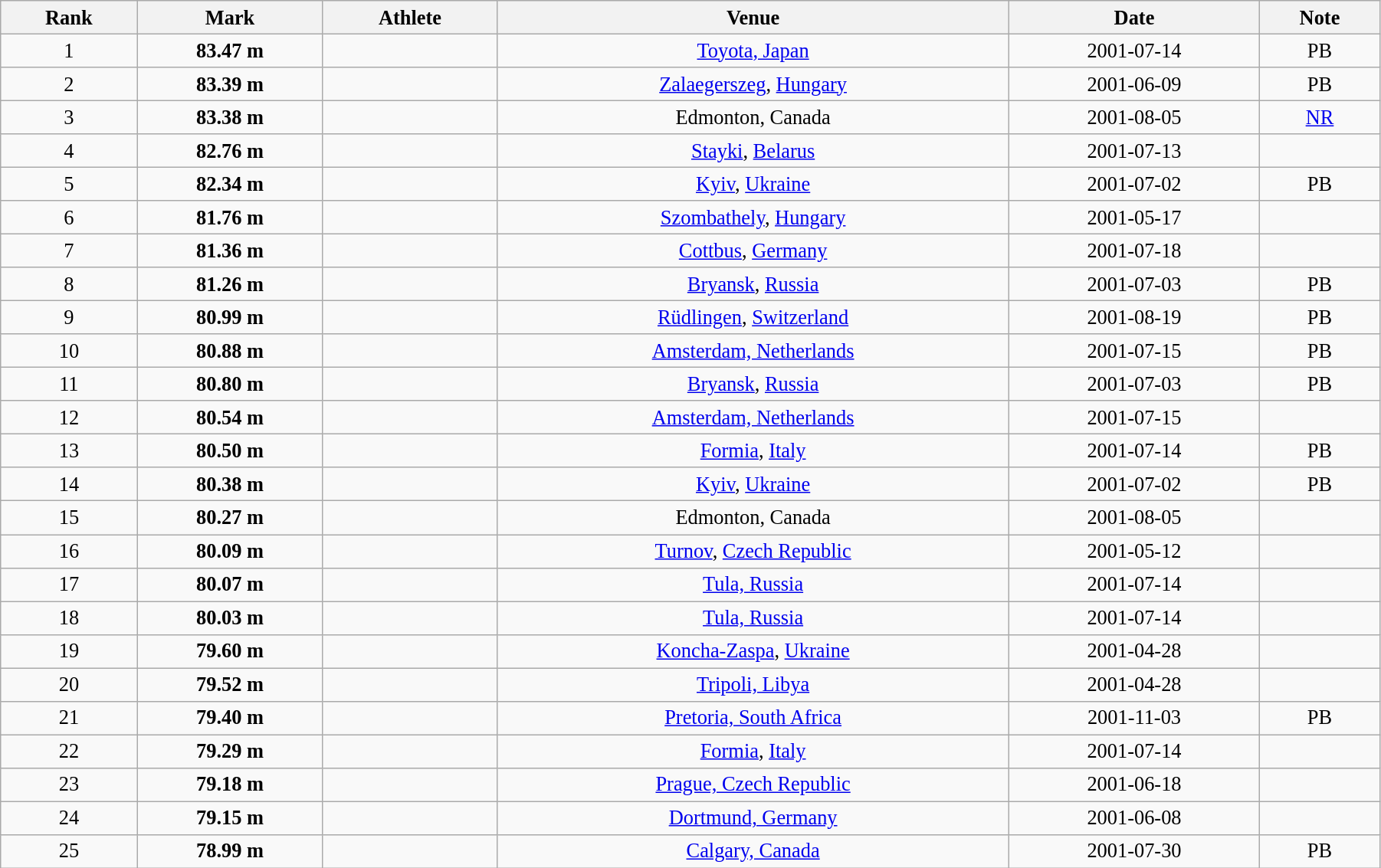<table class="wikitable" style=" text-align:center; font-size:110%;" width="95%">
<tr>
<th>Rank</th>
<th>Mark</th>
<th>Athlete</th>
<th>Venue</th>
<th>Date</th>
<th>Note</th>
</tr>
<tr>
<td>1</td>
<td><strong>83.47 m</strong></td>
<td align=left></td>
<td><a href='#'>Toyota, Japan</a></td>
<td>2001-07-14</td>
<td>PB</td>
</tr>
<tr>
<td>2</td>
<td><strong>83.39 m</strong></td>
<td align=left></td>
<td><a href='#'>Zalaegerszeg</a>, <a href='#'>Hungary</a></td>
<td>2001-06-09</td>
<td>PB</td>
</tr>
<tr>
<td>3</td>
<td><strong>83.38 m</strong></td>
<td align=left></td>
<td>Edmonton, Canada</td>
<td>2001-08-05</td>
<td><a href='#'>NR</a></td>
</tr>
<tr>
<td>4</td>
<td><strong>82.76 m</strong></td>
<td align=left></td>
<td><a href='#'>Stayki</a>, <a href='#'>Belarus</a></td>
<td>2001-07-13</td>
<td></td>
</tr>
<tr>
<td>5</td>
<td><strong>82.34 m</strong></td>
<td align=left></td>
<td><a href='#'>Kyiv</a>, <a href='#'>Ukraine</a></td>
<td>2001-07-02</td>
<td>PB</td>
</tr>
<tr>
<td>6</td>
<td><strong>81.76 m</strong></td>
<td align=left></td>
<td><a href='#'>Szombathely</a>, <a href='#'>Hungary</a></td>
<td>2001-05-17</td>
<td></td>
</tr>
<tr>
<td>7</td>
<td><strong>81.36 m</strong></td>
<td align=left></td>
<td><a href='#'>Cottbus</a>, <a href='#'>Germany</a></td>
<td>2001-07-18</td>
<td></td>
</tr>
<tr>
<td>8</td>
<td><strong>81.26 m</strong></td>
<td align=left></td>
<td><a href='#'>Bryansk</a>, <a href='#'>Russia</a></td>
<td>2001-07-03</td>
<td>PB</td>
</tr>
<tr>
<td>9</td>
<td><strong>80.99 m</strong></td>
<td align=left></td>
<td><a href='#'>Rüdlingen</a>, <a href='#'>Switzerland</a></td>
<td>2001-08-19</td>
<td>PB</td>
</tr>
<tr>
<td>10</td>
<td><strong>80.88 m</strong></td>
<td align=left></td>
<td><a href='#'>Amsterdam, Netherlands</a></td>
<td>2001-07-15</td>
<td>PB</td>
</tr>
<tr>
<td>11</td>
<td><strong>80.80 m</strong></td>
<td align=left></td>
<td><a href='#'>Bryansk</a>, <a href='#'>Russia</a></td>
<td>2001-07-03</td>
<td>PB</td>
</tr>
<tr>
<td>12</td>
<td><strong>80.54 m</strong></td>
<td align=left></td>
<td><a href='#'>Amsterdam, Netherlands</a></td>
<td>2001-07-15</td>
<td></td>
</tr>
<tr>
<td>13</td>
<td><strong>80.50 m</strong></td>
<td align=left></td>
<td><a href='#'>Formia</a>, <a href='#'>Italy</a></td>
<td>2001-07-14</td>
<td>PB</td>
</tr>
<tr>
<td>14</td>
<td><strong>80.38 m</strong></td>
<td align=left></td>
<td><a href='#'>Kyiv</a>, <a href='#'>Ukraine</a></td>
<td>2001-07-02</td>
<td>PB</td>
</tr>
<tr>
<td>15</td>
<td><strong>80.27 m</strong></td>
<td align=left></td>
<td>Edmonton, Canada</td>
<td>2001-08-05</td>
<td></td>
</tr>
<tr>
<td>16</td>
<td><strong>80.09 m</strong></td>
<td align=left></td>
<td><a href='#'>Turnov</a>, <a href='#'>Czech Republic</a></td>
<td>2001-05-12</td>
<td></td>
</tr>
<tr>
<td>17</td>
<td><strong>80.07 m</strong></td>
<td align=left></td>
<td><a href='#'>Tula, Russia</a></td>
<td>2001-07-14</td>
<td></td>
</tr>
<tr>
<td>18</td>
<td><strong>80.03 m</strong></td>
<td align=left></td>
<td><a href='#'>Tula, Russia</a></td>
<td>2001-07-14</td>
<td></td>
</tr>
<tr>
<td>19</td>
<td><strong>79.60 m</strong></td>
<td align=left></td>
<td><a href='#'>Koncha-Zaspa</a>, <a href='#'>Ukraine</a></td>
<td>2001-04-28</td>
<td></td>
</tr>
<tr>
<td>20</td>
<td><strong>79.52 m</strong></td>
<td align=left></td>
<td><a href='#'>Tripoli, Libya</a></td>
<td>2001-04-28</td>
<td></td>
</tr>
<tr>
<td>21</td>
<td><strong>79.40 m</strong></td>
<td align=left></td>
<td><a href='#'>Pretoria, South Africa</a></td>
<td>2001-11-03</td>
<td>PB</td>
</tr>
<tr>
<td>22</td>
<td><strong>79.29 m</strong></td>
<td align=left></td>
<td><a href='#'>Formia</a>, <a href='#'>Italy</a></td>
<td>2001-07-14</td>
<td></td>
</tr>
<tr>
<td>23</td>
<td><strong>79.18 m</strong></td>
<td align=left></td>
<td><a href='#'>Prague, Czech Republic</a></td>
<td>2001-06-18</td>
<td></td>
</tr>
<tr>
<td>24</td>
<td><strong>79.15 m</strong></td>
<td align=left></td>
<td><a href='#'>Dortmund, Germany</a></td>
<td>2001-06-08</td>
<td></td>
</tr>
<tr>
<td>25</td>
<td><strong>78.99 m</strong></td>
<td align=left></td>
<td><a href='#'>Calgary, Canada</a></td>
<td>2001-07-30</td>
<td>PB</td>
</tr>
</table>
